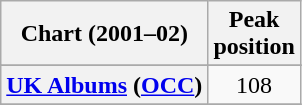<table class="wikitable sortable plainrowheaders" style="text-align:center">
<tr>
<th scope="col">Chart (2001–02)</th>
<th scope="col">Peak<br> position</th>
</tr>
<tr>
</tr>
<tr>
</tr>
<tr>
<th scope="row"><a href='#'>UK Albums</a> (<a href='#'>OCC</a>)</th>
<td align="center">108</td>
</tr>
<tr>
</tr>
</table>
